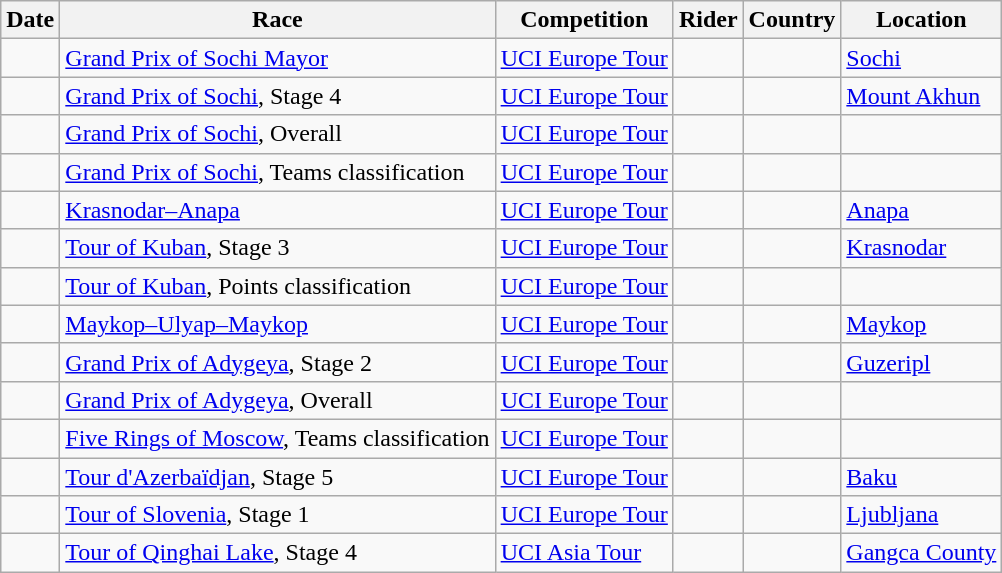<table class="wikitable sortable">
<tr>
<th>Date</th>
<th>Race</th>
<th>Competition</th>
<th>Rider</th>
<th>Country</th>
<th>Location</th>
</tr>
<tr>
<td></td>
<td><a href='#'>Grand Prix of Sochi Mayor</a></td>
<td><a href='#'>UCI Europe Tour</a></td>
<td></td>
<td></td>
<td><a href='#'>Sochi</a></td>
</tr>
<tr>
<td></td>
<td><a href='#'>Grand Prix of Sochi</a>, Stage 4</td>
<td><a href='#'>UCI Europe Tour</a></td>
<td></td>
<td></td>
<td><a href='#'>Mount Akhun</a></td>
</tr>
<tr>
<td></td>
<td><a href='#'>Grand Prix of Sochi</a>, Overall</td>
<td><a href='#'>UCI Europe Tour</a></td>
<td></td>
<td></td>
<td></td>
</tr>
<tr>
<td></td>
<td><a href='#'>Grand Prix of Sochi</a>, Teams classification</td>
<td><a href='#'>UCI Europe Tour</a></td>
<td align="center"></td>
<td></td>
<td></td>
</tr>
<tr>
<td></td>
<td><a href='#'>Krasnodar–Anapa</a></td>
<td><a href='#'>UCI Europe Tour</a></td>
<td></td>
<td></td>
<td><a href='#'>Anapa</a></td>
</tr>
<tr>
<td></td>
<td><a href='#'>Tour of Kuban</a>, Stage 3</td>
<td><a href='#'>UCI Europe Tour</a></td>
<td></td>
<td></td>
<td><a href='#'>Krasnodar</a></td>
</tr>
<tr>
<td></td>
<td><a href='#'>Tour of Kuban</a>, Points classification</td>
<td><a href='#'>UCI Europe Tour</a></td>
<td></td>
<td></td>
<td></td>
</tr>
<tr>
<td></td>
<td><a href='#'>Maykop–Ulyap–Maykop</a></td>
<td><a href='#'>UCI Europe Tour</a></td>
<td></td>
<td></td>
<td><a href='#'>Maykop</a></td>
</tr>
<tr>
<td></td>
<td><a href='#'>Grand Prix of Adygeya</a>, Stage 2</td>
<td><a href='#'>UCI Europe Tour</a></td>
<td></td>
<td></td>
<td><a href='#'>Guzeripl</a></td>
</tr>
<tr>
<td></td>
<td><a href='#'>Grand Prix of Adygeya</a>, Overall</td>
<td><a href='#'>UCI Europe Tour</a></td>
<td></td>
<td></td>
<td></td>
</tr>
<tr>
<td></td>
<td><a href='#'>Five Rings of Moscow</a>, Teams classification</td>
<td><a href='#'>UCI Europe Tour</a></td>
<td align="center"></td>
<td></td>
<td></td>
</tr>
<tr>
<td></td>
<td><a href='#'>Tour d'Azerbaïdjan</a>, Stage 5</td>
<td><a href='#'>UCI Europe Tour</a></td>
<td></td>
<td></td>
<td><a href='#'>Baku</a></td>
</tr>
<tr>
<td></td>
<td><a href='#'>Tour of Slovenia</a>, Stage 1</td>
<td><a href='#'>UCI Europe Tour</a></td>
<td></td>
<td></td>
<td><a href='#'>Ljubljana</a></td>
</tr>
<tr>
<td></td>
<td><a href='#'>Tour of Qinghai Lake</a>, Stage 4</td>
<td><a href='#'>UCI Asia Tour</a></td>
<td></td>
<td></td>
<td><a href='#'>Gangca County</a></td>
</tr>
</table>
